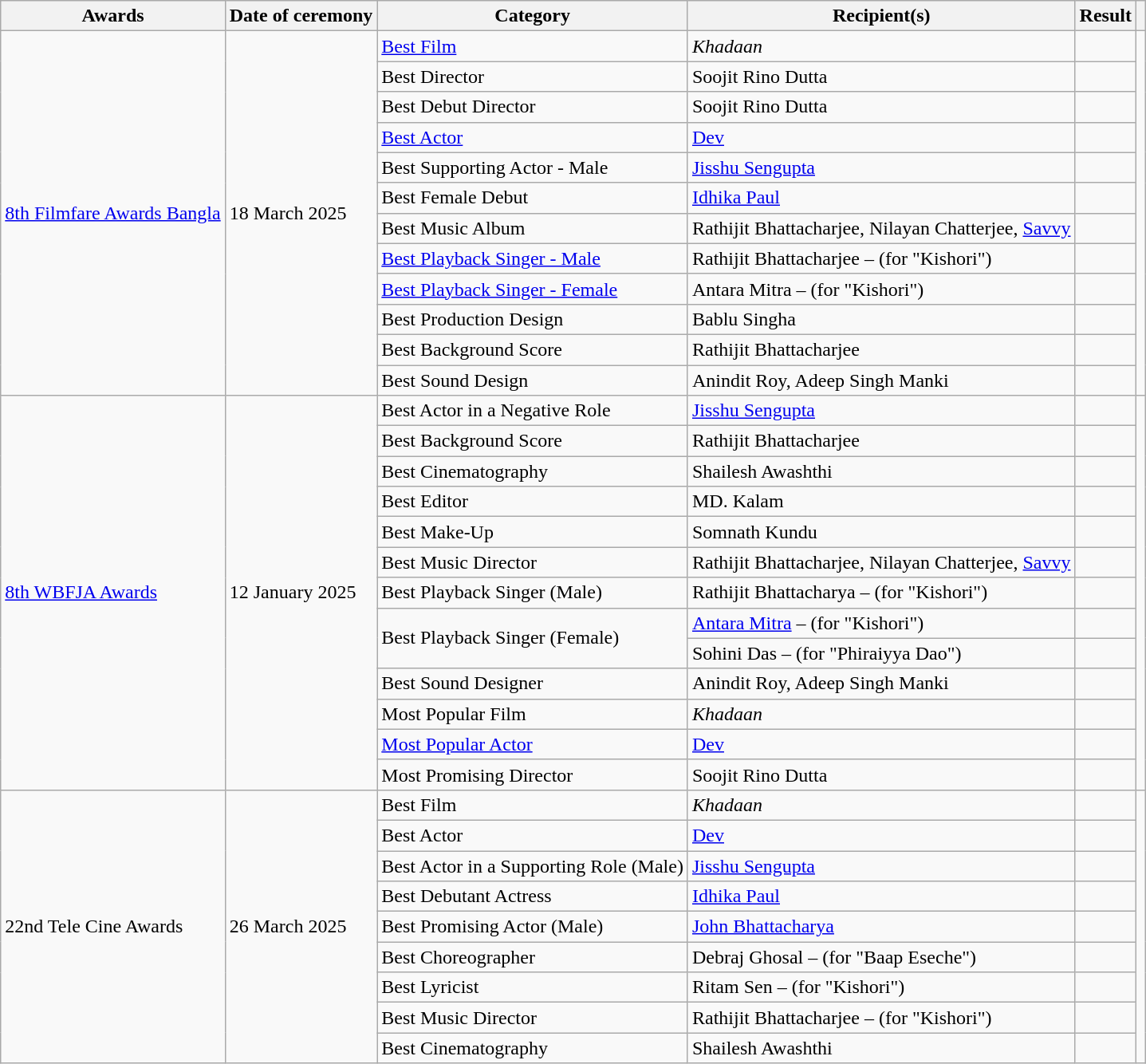<table class="wikitable">
<tr>
<th>Awards</th>
<th>Date of ceremony</th>
<th>Category</th>
<th>Recipient(s)</th>
<th>Result</th>
<th></th>
</tr>
<tr>
<td rowspan="12"><a href='#'>8th Filmfare Awards Bangla</a></td>
<td rowspan="12">18 March 2025</td>
<td><a href='#'>Best Film</a></td>
<td><em>Khadaan</em></td>
<td></td>
<td rowspan="12"></td>
</tr>
<tr>
<td>Best Director</td>
<td>Soojit Rino Dutta</td>
<td></td>
</tr>
<tr>
<td>Best Debut Director</td>
<td>Soojit Rino Dutta</td>
<td></td>
</tr>
<tr>
<td><a href='#'>Best Actor</a></td>
<td><a href='#'>Dev</a></td>
<td></td>
</tr>
<tr>
<td>Best Supporting Actor - Male</td>
<td><a href='#'>Jisshu Sengupta</a></td>
<td></td>
</tr>
<tr>
<td>Best Female Debut</td>
<td><a href='#'>Idhika Paul</a></td>
<td></td>
</tr>
<tr>
<td>Best Music Album</td>
<td>Rathijit Bhattacharjee, Nilayan Chatterjee, <a href='#'>Savvy</a></td>
<td></td>
</tr>
<tr>
<td><a href='#'>Best Playback Singer - Male</a></td>
<td>Rathijit Bhattacharjee – (for "Kishori")</td>
<td></td>
</tr>
<tr>
<td><a href='#'>Best Playback Singer - Female</a></td>
<td>Antara Mitra – (for "Kishori")</td>
<td></td>
</tr>
<tr>
<td>Best Production Design</td>
<td>Bablu Singha</td>
<td></td>
</tr>
<tr>
<td>Best Background Score</td>
<td>Rathijit Bhattacharjee</td>
<td></td>
</tr>
<tr>
<td>Best Sound Design</td>
<td>Anindit Roy, Adeep Singh Manki</td>
<td></td>
</tr>
<tr>
<td rowspan="13"><a href='#'>8th WBFJA Awards</a></td>
<td rowspan="13">12 January 2025</td>
<td>Best Actor in a Negative Role</td>
<td><a href='#'>Jisshu Sengupta</a></td>
<td></td>
<td rowspan="13"></td>
</tr>
<tr>
<td>Best Background Score</td>
<td>Rathijit Bhattacharjee</td>
<td></td>
</tr>
<tr>
<td>Best Cinematography</td>
<td>Shailesh Awashthi</td>
<td></td>
</tr>
<tr>
<td>Best Editor</td>
<td>MD. Kalam</td>
<td></td>
</tr>
<tr>
<td>Best Make-Up</td>
<td>Somnath Kundu</td>
<td></td>
</tr>
<tr>
<td>Best Music Director</td>
<td>Rathijit Bhattacharjee, Nilayan Chatterjee, <a href='#'>Savvy</a></td>
<td></td>
</tr>
<tr>
<td>Best Playback Singer (Male)</td>
<td>Rathijit Bhattacharya – (for "Kishori")</td>
<td></td>
</tr>
<tr>
<td rowspan="2">Best Playback Singer (Female)</td>
<td><a href='#'>Antara Mitra</a> – (for "Kishori")</td>
<td></td>
</tr>
<tr>
<td>Sohini Das – (for "Phiraiyya Dao")</td>
<td></td>
</tr>
<tr>
<td>Best Sound Designer</td>
<td>Anindit Roy, Adeep Singh Manki</td>
<td></td>
</tr>
<tr>
<td>Most Popular Film</td>
<td><em>Khadaan</em></td>
<td></td>
</tr>
<tr>
<td><a href='#'>Most Popular Actor</a></td>
<td><a href='#'>Dev</a></td>
<td></td>
</tr>
<tr>
<td>Most Promising Director</td>
<td>Soojit Rino Dutta</td>
<td></td>
</tr>
<tr>
<td rowspan="9">22nd Tele Cine Awards</td>
<td rowspan="9">26 March 2025</td>
<td>Best Film</td>
<td><em>Khadaan</em></td>
<td></td>
<td rowspan="9"></td>
</tr>
<tr>
<td>Best Actor</td>
<td><a href='#'>Dev</a></td>
<td></td>
</tr>
<tr>
<td>Best Actor in a Supporting Role (Male)</td>
<td><a href='#'>Jisshu Sengupta</a></td>
<td></td>
</tr>
<tr>
<td>Best Debutant Actress</td>
<td><a href='#'>Idhika Paul</a></td>
<td></td>
</tr>
<tr>
<td>Best Promising Actor (Male)</td>
<td><a href='#'>John Bhattacharya</a></td>
<td></td>
</tr>
<tr>
<td>Best Choreographer</td>
<td>Debraj Ghosal – (for "Baap Eseche")</td>
<td></td>
</tr>
<tr>
<td>Best Lyricist</td>
<td>Ritam Sen – (for "Kishori")</td>
<td></td>
</tr>
<tr>
<td>Best Music Director</td>
<td>Rathijit Bhattacharjee – (for "Kishori")</td>
<td></td>
</tr>
<tr>
<td>Best Cinematography</td>
<td>Shailesh Awashthi</td>
<td></td>
</tr>
</table>
